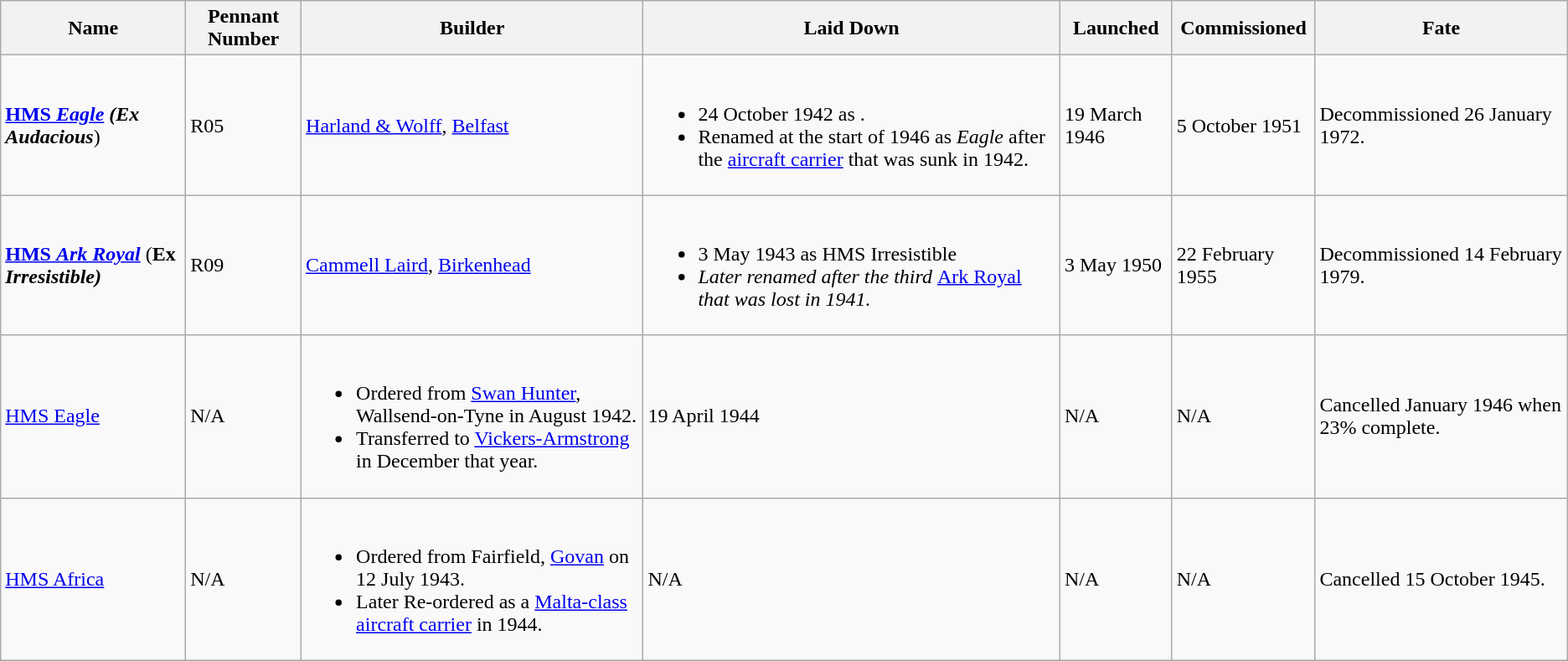<table class="wikitable">
<tr>
<th>Name</th>
<th>Pennant Number</th>
<th>Builder</th>
<th>Laid Down</th>
<th>Launched</th>
<th>Commissioned</th>
<th>Fate</th>
</tr>
<tr>
<td><a href='#'><strong>HMS <em>Eagle<strong><em></a> (</strong>Ex </em>Audacious</em></strong>)</td>
<td>R05</td>
<td><a href='#'>Harland & Wolff</a>, <a href='#'>Belfast</a></td>
<td><br><ul><li>24 October 1942 as .</li><li>Renamed at the start of 1946 as <em>Eagle</em> after the <a href='#'>aircraft carrier</a> that was sunk in 1942.</li></ul></td>
<td>19 March 1946</td>
<td>5 October 1951</td>
<td>Decommissioned 26 January 1972.</td>
</tr>
<tr>
<td><strong><a href='#'>HMS <em>Ark Royal</em></a></strong> (<strong>Ex <em>Irresistible<strong><em></em>)<em></td>
<td>R09</td>
<td><a href='#'>Cammell Laird</a>, <a href='#'>Birkenhead</a></td>
<td><br><ul><li>3 May 1943 as HMS </em>Irresistible<em></li><li>Later renamed after the third </em><a href='#'>Ark Royal</a><em> that was lost in 1941.</li></ul></td>
<td>3 May 1950</td>
<td>22 February 1955</td>
<td>Decommissioned 14 February 1979.</td>
</tr>
<tr>
<td></strong><a href='#'>HMS </em>Eagle<em></a><strong></td>
<td>N/A</td>
<td><br><ul><li>Ordered from <a href='#'>Swan Hunter</a>, Wallsend-on-Tyne in August 1942.</li><li>Transferred to <a href='#'>Vickers-Armstrong</a> in December that year.</li></ul></td>
<td>19 April 1944</td>
<td>N/A</td>
<td>N/A</td>
<td>Cancelled January 1946 when 23% complete.</td>
</tr>
<tr>
<td></strong><a href='#'>HMS </em>Africa<em></a><strong></td>
<td>N/A</td>
<td><br><ul><li>Ordered from Fairfield, <a href='#'>Govan</a> on 12 July 1943.</li><li>Later Re-ordered as a <a href='#'>Malta-class aircraft carrier</a> in 1944.</li></ul></td>
<td>N/A</td>
<td>N/A</td>
<td>N/A</td>
<td>Cancelled 15 October 1945.</td>
</tr>
</table>
